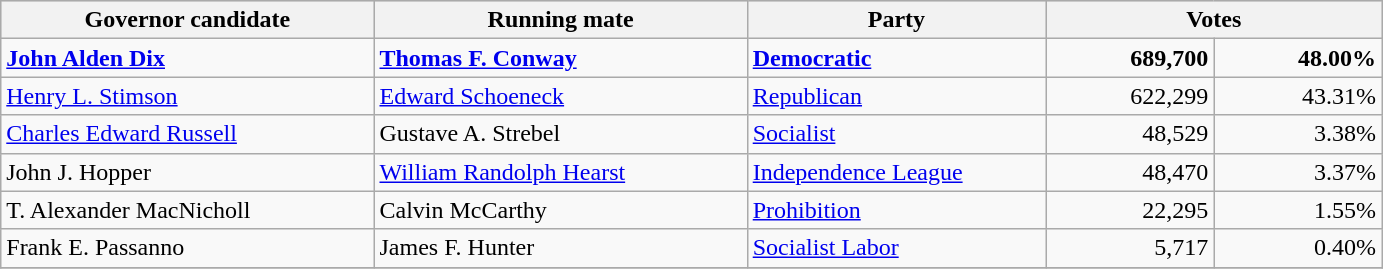<table class=wikitable>
<tr bgcolor=lightgrey>
<th width="20%">Governor candidate</th>
<th width="20%">Running mate</th>
<th width="16%">Party</th>
<th width="18%" colspan="2">Votes</th>
</tr>
<tr>
<td><strong><a href='#'>John Alden Dix</a></strong></td>
<td><strong><a href='#'>Thomas F. Conway</a></strong></td>
<td><strong><a href='#'>Democratic</a></strong></td>
<td align="right"><strong>689,700</strong></td>
<td align="right"><strong>48.00%</strong></td>
</tr>
<tr>
<td><a href='#'>Henry L. Stimson</a></td>
<td><a href='#'>Edward Schoeneck</a></td>
<td><a href='#'>Republican</a></td>
<td align="right">622,299</td>
<td align="right">43.31%</td>
</tr>
<tr>
<td><a href='#'>Charles Edward Russell</a></td>
<td>Gustave A. Strebel</td>
<td><a href='#'>Socialist</a></td>
<td align="right">48,529</td>
<td align="right">3.38%</td>
</tr>
<tr>
<td>John J. Hopper</td>
<td><a href='#'>William Randolph Hearst</a></td>
<td><a href='#'>Independence League</a></td>
<td align="right">48,470</td>
<td align="right">3.37%</td>
</tr>
<tr>
<td>T. Alexander MacNicholl</td>
<td>Calvin McCarthy</td>
<td><a href='#'>Prohibition</a></td>
<td align="right">22,295</td>
<td align="right">1.55%</td>
</tr>
<tr>
<td>Frank E. Passanno</td>
<td>James F. Hunter</td>
<td><a href='#'>Socialist Labor</a></td>
<td align="right">5,717</td>
<td align="right">0.40%</td>
</tr>
<tr>
</tr>
</table>
